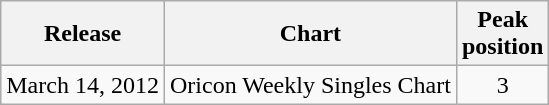<table class="wikitable">
<tr>
<th>Release</th>
<th>Chart</th>
<th>Peak<br>position</th>
</tr>
<tr>
<td>March 14, 2012</td>
<td>Oricon Weekly Singles Chart</td>
<td align="center">3</td>
</tr>
</table>
